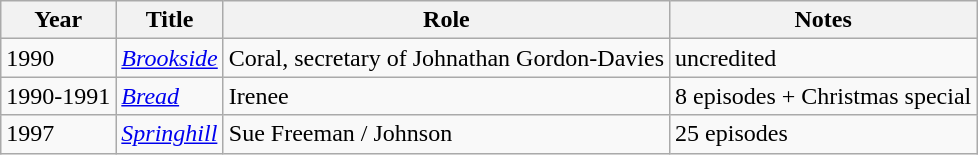<table class="wikitable sortable">
<tr>
<th>Year</th>
<th>Title</th>
<th>Role</th>
<th class="unsortable">Notes</th>
</tr>
<tr>
<td>1990</td>
<td><em><a href='#'>Brookside</a></em></td>
<td>Coral, secretary of Johnathan Gordon-Davies</td>
<td>uncredited </td>
</tr>
<tr>
<td>1990-1991</td>
<td><em><a href='#'>Bread</a></em></td>
<td>Irenee</td>
<td>8 episodes + Christmas special </td>
</tr>
<tr>
<td>1997</td>
<td><em><a href='#'>Springhill</a></em></td>
<td>Sue Freeman / Johnson</td>
<td>25 episodes </td>
</tr>
</table>
